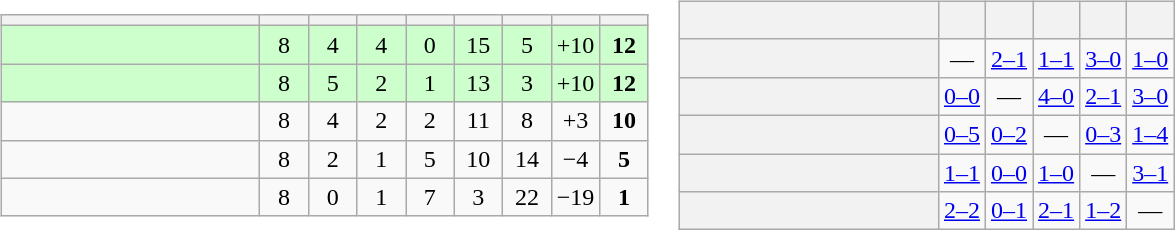<table>
<tr>
<td><br><table class="wikitable" style="text-align:center">
<tr>
<th width=165></th>
<th width=25></th>
<th width=25></th>
<th width=25></th>
<th width=25></th>
<th width=25></th>
<th width=25></th>
<th width=25></th>
<th width=25></th>
</tr>
<tr bgcolor="#ccffcc">
<td align="left"></td>
<td>8</td>
<td>4</td>
<td>4</td>
<td>0</td>
<td>15</td>
<td>5</td>
<td>+10</td>
<td><strong>12</strong></td>
</tr>
<tr bgcolor="#ccffcc">
<td align="left"></td>
<td>8</td>
<td>5</td>
<td>2</td>
<td>1</td>
<td>13</td>
<td>3</td>
<td>+10</td>
<td><strong>12</strong></td>
</tr>
<tr>
<td align="left"></td>
<td>8</td>
<td>4</td>
<td>2</td>
<td>2</td>
<td>11</td>
<td>8</td>
<td>+3</td>
<td><strong>10</strong></td>
</tr>
<tr>
<td align="left"></td>
<td>8</td>
<td>2</td>
<td>1</td>
<td>5</td>
<td>10</td>
<td>14</td>
<td>−4</td>
<td><strong>5</strong></td>
</tr>
<tr>
<td align="left"></td>
<td>8</td>
<td>0</td>
<td>1</td>
<td>7</td>
<td>3</td>
<td>22</td>
<td>−19</td>
<td><strong>1</strong></td>
</tr>
</table>
</td>
<td><br><table class="wikitable" style="text-align:center">
<tr>
<th width=165> </th>
<th></th>
<th></th>
<th></th>
<th></th>
<th></th>
</tr>
<tr>
<th style="text-align:right"></th>
<td>—</td>
<td><a href='#'>2–1</a></td>
<td><a href='#'>1–1</a></td>
<td><a href='#'>3–0</a></td>
<td><a href='#'>1–0</a></td>
</tr>
<tr>
<th style="text-align:right"></th>
<td><a href='#'>0–0</a></td>
<td>—</td>
<td><a href='#'>4–0</a></td>
<td><a href='#'>2–1</a></td>
<td><a href='#'>3–0</a></td>
</tr>
<tr>
<th style="text-align:right"></th>
<td><a href='#'>0–5</a></td>
<td><a href='#'>0–2</a></td>
<td>—</td>
<td><a href='#'>0–3</a></td>
<td><a href='#'>1–4</a></td>
</tr>
<tr>
<th style="text-align:right"></th>
<td><a href='#'>1–1</a></td>
<td><a href='#'>0–0</a></td>
<td><a href='#'>1–0</a></td>
<td>—</td>
<td><a href='#'>3–1</a></td>
</tr>
<tr>
<th style="text-align:right"></th>
<td><a href='#'>2–2</a></td>
<td><a href='#'>0–1</a></td>
<td><a href='#'>2–1</a></td>
<td><a href='#'>1–2</a></td>
<td>—</td>
</tr>
</table>
</td>
</tr>
</table>
